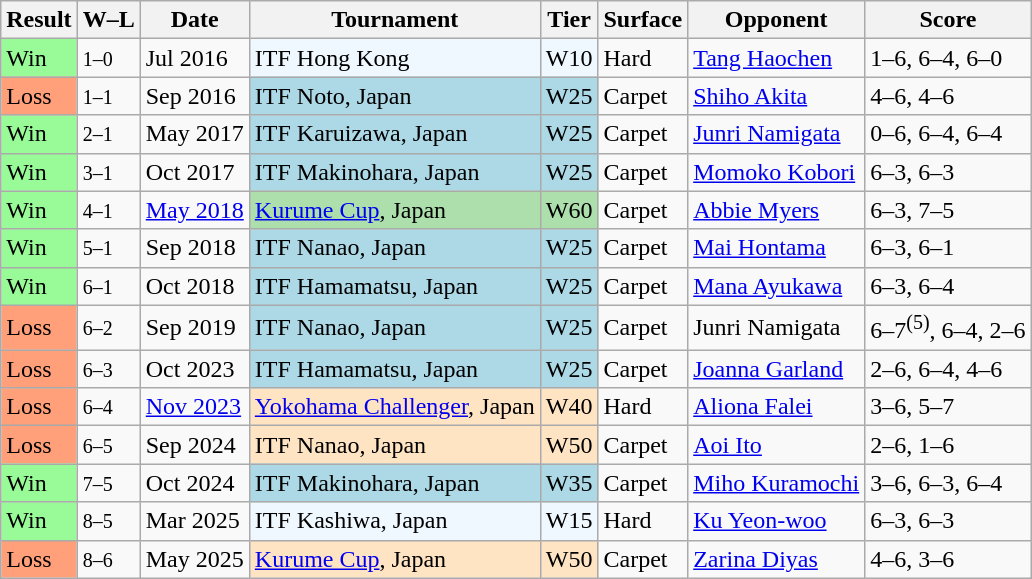<table class="sortable wikitable">
<tr>
<th>Result</th>
<th class="unsortable">W–L</th>
<th>Date</th>
<th>Tournament</th>
<th>Tier</th>
<th>Surface</th>
<th>Opponent</th>
<th class="unsortable">Score</th>
</tr>
<tr>
<td style="background:#98fb98;">Win</td>
<td><small>1–0</small></td>
<td>Jul 2016</td>
<td bgcolor=#f0f8ff>ITF Hong Kong</td>
<td bgcolor=#f0f8ff>W10</td>
<td>Hard</td>
<td> <a href='#'>Tang Haochen</a></td>
<td>1–6, 6–4, 6–0</td>
</tr>
<tr>
<td style="background:#FFA07A;">Loss</td>
<td><small>1–1</small></td>
<td>Sep 2016</td>
<td bgcolor=lightblue>ITF Noto, Japan</td>
<td bgcolor=lightblue>W25</td>
<td>Carpet</td>
<td> <a href='#'>Shiho Akita</a></td>
<td>4–6, 4–6</td>
</tr>
<tr>
<td style="background:#98fb98;">Win</td>
<td><small>2–1</small></td>
<td>May 2017</td>
<td bgcolor=lightblue>ITF Karuizawa, Japan</td>
<td bgcolor=lightblue>W25</td>
<td>Carpet</td>
<td> <a href='#'>Junri Namigata</a></td>
<td>0–6, 6–4, 6–4</td>
</tr>
<tr>
<td style="background:#98fb98;">Win</td>
<td><small>3–1</small></td>
<td>Oct 2017</td>
<td bgcolor=lightblue>ITF Makinohara, Japan</td>
<td bgcolor=lightblue>W25</td>
<td>Carpet</td>
<td> <a href='#'>Momoko Kobori</a></td>
<td>6–3, 6–3</td>
</tr>
<tr>
<td style="background:#98fb98;">Win</td>
<td><small>4–1</small></td>
<td><a href='#'>May 2018</a></td>
<td bgcolor=#addfad><a href='#'>Kurume Cup</a>, Japan</td>
<td bgcolor=#addfad>W60</td>
<td>Carpet</td>
<td> <a href='#'>Abbie Myers</a></td>
<td>6–3, 7–5</td>
</tr>
<tr>
<td style="background:#98fb98;">Win</td>
<td><small>5–1</small></td>
<td>Sep 2018</td>
<td bgcolor=lightblue>ITF Nanao, Japan</td>
<td bgcolor=lightblue>W25</td>
<td>Carpet</td>
<td> <a href='#'>Mai Hontama</a></td>
<td>6–3, 6–1</td>
</tr>
<tr>
<td style="background:#98fb98;">Win</td>
<td><small>6–1</small></td>
<td>Oct 2018</td>
<td bgcolor=lightblue>ITF Hamamatsu, Japan</td>
<td bgcolor=lightblue>W25</td>
<td>Carpet</td>
<td> <a href='#'>Mana Ayukawa</a></td>
<td>6–3, 6–4</td>
</tr>
<tr>
<td style="background:#FFA07A;">Loss</td>
<td><small>6–2</small></td>
<td>Sep 2019</td>
<td bgcolor=lightblue>ITF Nanao, Japan</td>
<td bgcolor=lightblue>W25</td>
<td>Carpet</td>
<td> Junri Namigata</td>
<td>6–7<sup>(5)</sup>, 6–4, 2–6</td>
</tr>
<tr>
<td style="background:#FFA07A;">Loss</td>
<td><small>6–3</small></td>
<td>Oct 2023</td>
<td bgcolor=lightblue>ITF Hamamatsu, Japan</td>
<td bgcolor=lightblue>W25</td>
<td>Carpet</td>
<td> <a href='#'>Joanna Garland</a></td>
<td>2–6, 6–4, 4–6</td>
</tr>
<tr>
<td style="background:#FFA07A;">Loss</td>
<td><small>6–4</small></td>
<td><a href='#'>Nov 2023</a></td>
<td style="background:#ffe4c4;"><a href='#'>Yokohama Challenger</a>, Japan</td>
<td style="background:#ffe4c4;">W40</td>
<td>Hard</td>
<td> <a href='#'>Aliona Falei</a></td>
<td>3–6, 5–7</td>
</tr>
<tr>
<td style="background:#FFA07A;">Loss</td>
<td><small>6–5</small></td>
<td>Sep 2024</td>
<td style="background:#ffe4c4;">ITF Nanao, Japan</td>
<td style="background:#ffe4c4;">W50</td>
<td>Carpet</td>
<td> <a href='#'>Aoi Ito</a></td>
<td>2–6, 1–6</td>
</tr>
<tr>
<td style="background:#98fb98;">Win</td>
<td><small>7–5</small></td>
<td>Oct 2024</td>
<td bgcolor=lightblue>ITF Makinohara, Japan</td>
<td bgcolor=lightblue>W35</td>
<td>Carpet</td>
<td> <a href='#'>Miho Kuramochi</a></td>
<td>3–6, 6–3, 6–4</td>
</tr>
<tr>
<td style="background:#98fb98;">Win</td>
<td><small>8–5</small></td>
<td>Mar 2025</td>
<td bgcolor=#f0f8ff>ITF Kashiwa, Japan</td>
<td bgcolor=#f0f8ff>W15</td>
<td>Hard</td>
<td> <a href='#'>Ku Yeon-woo</a></td>
<td>6–3, 6–3</td>
</tr>
<tr>
<td style="background:#FFA07A;">Loss</td>
<td><small>8–6</small></td>
<td>May 2025</td>
<td style="background:#ffe4c4;"><a href='#'>Kurume Cup</a>, Japan</td>
<td style="background:#ffe4c4;">W50</td>
<td>Carpet</td>
<td> <a href='#'>Zarina Diyas</a></td>
<td>4–6, 3–6</td>
</tr>
</table>
